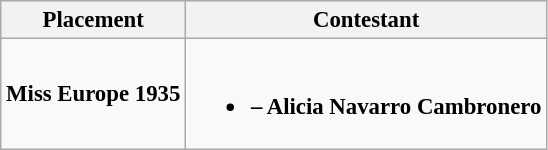<table class="wikitable sortable" style="font-size: 95%;">
<tr>
<th>Placement</th>
<th>Contestant</th>
</tr>
<tr>
<td><strong>Miss Europe 1935</strong></td>
<td><br><ul><li><strong> – Alicia Navarro Cambronero</strong></li></ul></td>
</tr>
</table>
